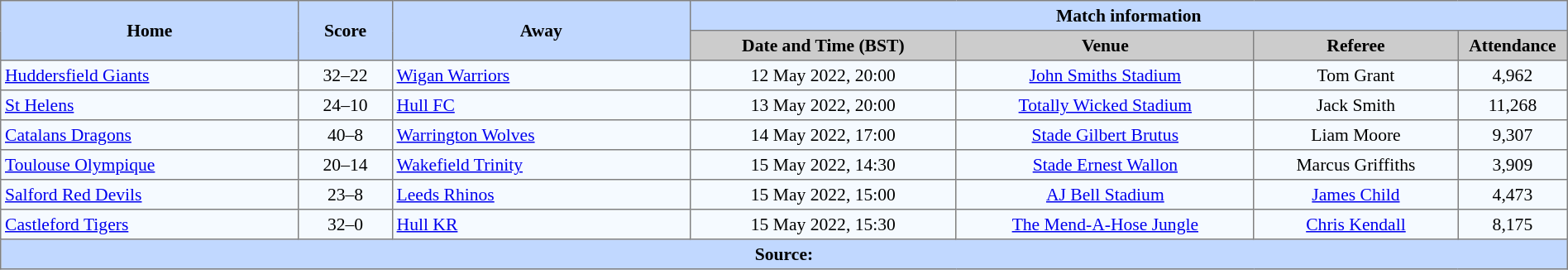<table border=1 style="border-collapse:collapse; font-size:90%; text-align:center;" cellpadding=3 cellspacing=0 width=100%>
<tr style="background:#C1D8ff;">
<th scope="col" rowspan=2 width=19%>Home</th>
<th scope="col" rowspan=2 width=6%>Score</th>
<th scope="col" rowspan=2 width=19%>Away</th>
<th colspan=4>Match information</th>
</tr>
<tr style="background:#CCCCCC;">
<th scope="col" width=17%>Date and Time (BST)</th>
<th scope="col" width=19%>Venue</th>
<th scope="col" width=13%>Referee</th>
<th scope="col" width=7%>Attendance</th>
</tr>
<tr style="background:#F5FAFF;">
<td style="text-align:left;"> <a href='#'>Huddersfield Giants</a></td>
<td>32–22</td>
<td style="text-align:left;"> <a href='#'>Wigan Warriors</a></td>
<td>12 May 2022, 20:00</td>
<td><a href='#'>John Smiths Stadium</a></td>
<td>Tom Grant</td>
<td>4,962</td>
</tr>
<tr style="background:#F5FAFF;">
<td style="text-align:left;"> <a href='#'>St Helens</a></td>
<td>24–10</td>
<td style="text-align:left;"> <a href='#'>Hull FC</a></td>
<td>13 May 2022, 20:00</td>
<td><a href='#'>Totally Wicked Stadium</a></td>
<td>Jack Smith</td>
<td>11,268</td>
</tr>
<tr style="background:#F5FAFF;">
<td style="text-align:left;"> <a href='#'>Catalans Dragons</a></td>
<td>40–8</td>
<td style="text-align:left;"> <a href='#'>Warrington Wolves</a></td>
<td>14 May 2022, 17:00</td>
<td><a href='#'>Stade Gilbert Brutus</a></td>
<td>Liam Moore</td>
<td>9,307</td>
</tr>
<tr style="background:#F5FAFF;">
<td style="text-align:left;"> <a href='#'>Toulouse Olympique</a></td>
<td>20–14</td>
<td style="text-align:left;"> <a href='#'>Wakefield Trinity</a></td>
<td>15 May 2022, 14:30</td>
<td><a href='#'>Stade Ernest Wallon</a></td>
<td>Marcus Griffiths</td>
<td>3,909</td>
</tr>
<tr style="background:#F5FAFF;">
<td style="text-align:left;"> <a href='#'>Salford Red Devils</a></td>
<td>23–8</td>
<td style="text-align:left;"> <a href='#'>Leeds Rhinos</a></td>
<td>15 May 2022, 15:00</td>
<td><a href='#'>AJ Bell Stadium</a></td>
<td><a href='#'>James Child</a></td>
<td>4,473</td>
</tr>
<tr style="background:#F5FAFF;">
<td style="text-align:left;"> <a href='#'>Castleford Tigers</a></td>
<td>32–0</td>
<td style="text-align:left;"> <a href='#'>Hull KR</a></td>
<td>15 May 2022, 15:30</td>
<td><a href='#'>The Mend-A-Hose Jungle</a></td>
<td><a href='#'>Chris Kendall</a></td>
<td>8,175</td>
</tr>
<tr style="background:#c1d8ff;">
<th colspan=7>Source:</th>
</tr>
</table>
